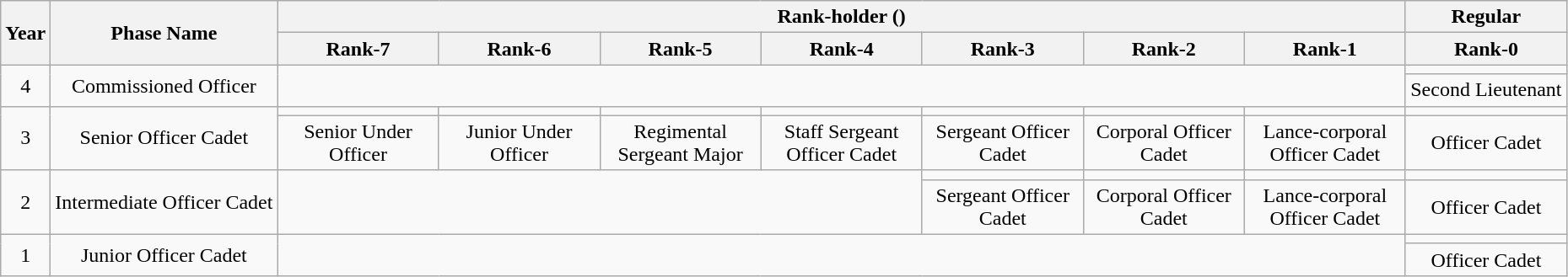<table class="wikitable" style=text-align:center>
<tr>
<th rowspan="2">Year</th>
<th rowspan="2">Phase Name</th>
<th colspan="7">Rank-holder ()</th>
<th>Regular</th>
</tr>
<tr>
<th style="width: 120px;">Rank-7</th>
<th style="width: 120px;">Rank-6</th>
<th style="width: 120px;">Rank-5</th>
<th style="width: 120px;">Rank-4</th>
<th style="width: 120px;">Rank-3</th>
<th style="width: 120px;">Rank-2</th>
<th style="width: 120px;">Rank-1</th>
<th style="width: 120px;">Rank-0</th>
</tr>
<tr>
<td rowspan="2">4</td>
<td rowspan="2">Commissioned Officer</td>
<td colspan="7" rowspan="2"></td>
<td></td>
</tr>
<tr>
<td>Second Lieutenant<br></td>
</tr>
<tr>
<td rowspan="2">3</td>
<td rowspan="2">Senior Officer Cadet</td>
<td></td>
<td></td>
<td></td>
<td></td>
<td></td>
<td></td>
<td></td>
<td></td>
</tr>
<tr>
<td>Senior Under Officer<br></td>
<td>Junior Under Officer<br></td>
<td>Regimental Sergeant Major<br></td>
<td>Staff Sergeant Officer Cadet<br></td>
<td>Sergeant Officer Cadet<br></td>
<td>Corporal Officer Cadet<br></td>
<td>Lance-corporal Officer Cadet<br></td>
<td>Officer Cadet<br></td>
</tr>
<tr>
<td rowspan="2">2</td>
<td rowspan="2">Intermediate Officer Cadet</td>
<td colspan="4" rowspan="2"></td>
<td></td>
<td></td>
<td></td>
<td></td>
</tr>
<tr>
<td>Sergeant Officer Cadet<br></td>
<td>Corporal Officer Cadet<br></td>
<td>Lance-corporal Officer Cadet<br></td>
<td>Officer Cadet<br></td>
</tr>
<tr>
<td rowspan="2">1</td>
<td rowspan="2">Junior Officer Cadet</td>
<td colspan="7" rowspan="2"></td>
<td></td>
</tr>
<tr>
<td>Officer Cadet<br></td>
</tr>
</table>
